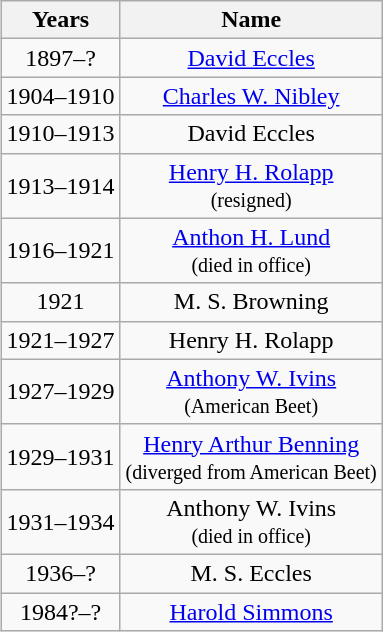<table class="wikitable" style="text-align:center" align="right">
<tr>
<th>Years</th>
<th>Name</th>
</tr>
<tr>
<td>1897–?</td>
<td><a href='#'>David Eccles</a></td>
</tr>
<tr>
<td>1904–1910</td>
<td><a href='#'>Charles W. Nibley</a></td>
</tr>
<tr>
<td>1910–1913</td>
<td>David Eccles</td>
</tr>
<tr>
<td>1913–1914</td>
<td><a href='#'>Henry H. Rolapp</a><br><small>(resigned)</small></td>
</tr>
<tr>
<td>1916–1921</td>
<td><a href='#'>Anthon H. Lund</a><br><small>(died in office)</small></td>
</tr>
<tr>
<td>1921</td>
<td>M. S. Browning</td>
</tr>
<tr>
<td>1921–1927</td>
<td>Henry H. Rolapp</td>
</tr>
<tr>
<td>1927–1929</td>
<td><a href='#'>Anthony W. Ivins</a><br><small>(American Beet)</small></td>
</tr>
<tr>
<td>1929–1931</td>
<td><a href='#'>Henry Arthur Benning</a><br><small>(diverged from American Beet)</small></td>
</tr>
<tr>
<td>1931–1934</td>
<td>Anthony W. Ivins<br><small>(died in office)</small></td>
</tr>
<tr>
<td>1936–?</td>
<td>M. S. Eccles</td>
</tr>
<tr>
<td>1984?–?</td>
<td><a href='#'>Harold Simmons</a></td>
</tr>
</table>
